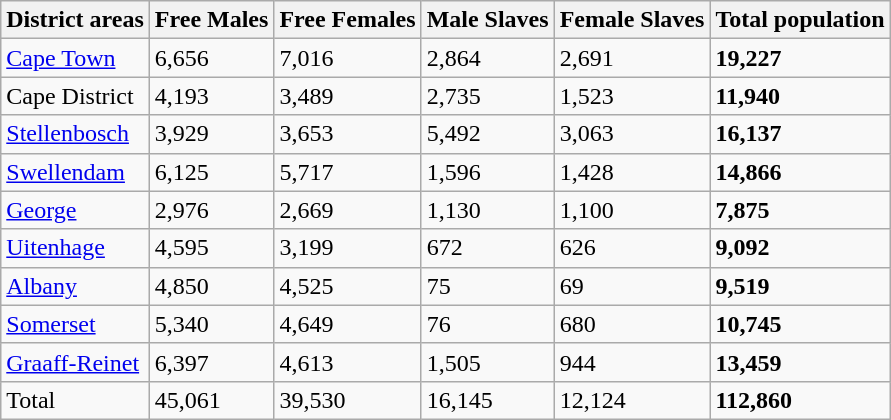<table class="wikitable">
<tr>
<th>District areas</th>
<th>Free Males</th>
<th>Free Females</th>
<th>Male Slaves</th>
<th>Female Slaves</th>
<th>Total population</th>
</tr>
<tr>
<td><a href='#'>Cape Town</a></td>
<td>6,656</td>
<td>7,016</td>
<td>2,864</td>
<td>2,691</td>
<td><strong>19,227</strong></td>
</tr>
<tr>
<td>Cape District</td>
<td>4,193</td>
<td>3,489</td>
<td>2,735</td>
<td>1,523</td>
<td><strong>11,940</strong></td>
</tr>
<tr>
<td><a href='#'>Stellenbosch</a></td>
<td>3,929</td>
<td>3,653</td>
<td>5,492</td>
<td>3,063</td>
<td><strong>16,137</strong></td>
</tr>
<tr>
<td><a href='#'>Swellendam</a></td>
<td>6,125</td>
<td>5,717</td>
<td>1,596</td>
<td>1,428</td>
<td><strong>14,866</strong></td>
</tr>
<tr>
<td><a href='#'>George</a></td>
<td>2,976</td>
<td>2,669</td>
<td>1,130</td>
<td>1,100</td>
<td><strong>7,875</strong></td>
</tr>
<tr>
<td><a href='#'>Uitenhage</a></td>
<td>4,595</td>
<td>3,199</td>
<td>672</td>
<td>626</td>
<td><strong>9,092</strong></td>
</tr>
<tr>
<td><a href='#'>Albany</a></td>
<td>4,850</td>
<td>4,525</td>
<td>75</td>
<td>69</td>
<td><strong>9,519</strong></td>
</tr>
<tr>
<td><a href='#'>Somerset</a></td>
<td>5,340</td>
<td>4,649</td>
<td>76</td>
<td>680</td>
<td><strong>10,745</strong></td>
</tr>
<tr>
<td><a href='#'>Graaff-Reinet</a></td>
<td>6,397</td>
<td>4,613</td>
<td>1,505</td>
<td>944</td>
<td><strong>13,459</strong></td>
</tr>
<tr>
<td>Total</td>
<td>45,061</td>
<td>39,530</td>
<td>16,145</td>
<td>12,124</td>
<td><strong>112,860</strong></td>
</tr>
</table>
